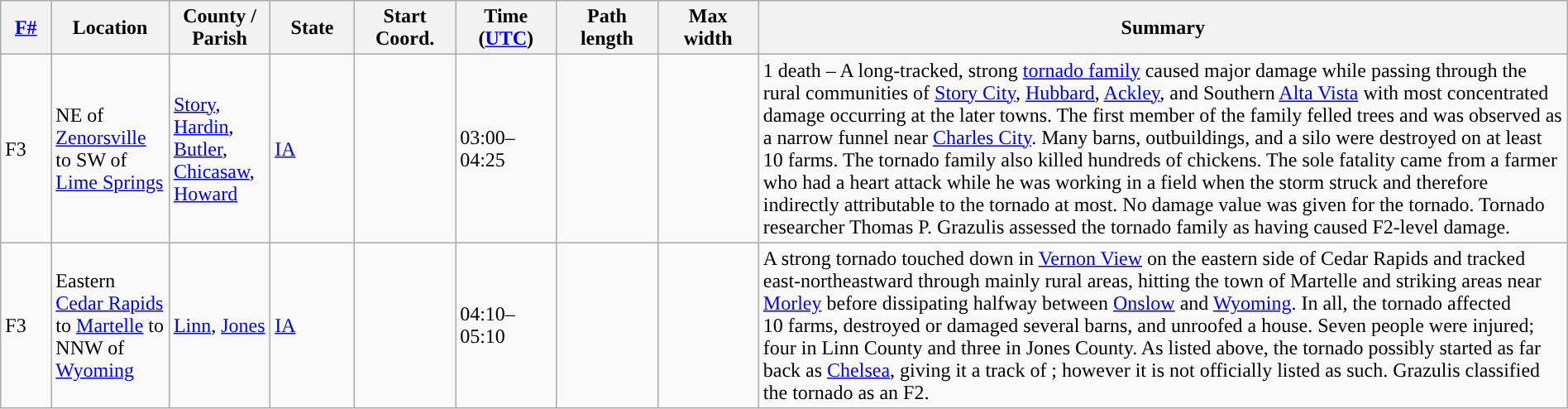<table class="wikitable sortable" style="width:100%;">
<tr>
<th scope="col"  style="width:3%; text-align:center;"><a href='#'>F#</a></th>
<th scope="col"  style="width:7%; text-align:center;" class="unsortable">Location</th>
<th scope="col"  style="width:6%; text-align:center;" class="unsortable">County / Parish</th>
<th scope="col"  style="width:5%; text-align:center;">State</th>
<th scope="col"  style="width:6%; text-align:center;">Start Coord.</th>
<th scope="col"  style="width:6%; text-align:center;">Time (<a href='#'>UTC</a>)</th>
<th scope="col"  style="width:6%; text-align:center;">Path length</th>
<th scope="col"  style="width:6%; text-align:center;">Max width</th>
<th scope="col" class="unsortable" style="width:48%; text-align:center;">Summary</th>
</tr>
<tr>
<td>F3</td>
<td>NE of <a href='#'>Zenorsville</a> to SW of <a href='#'>Lime Springs</a></td>
<td><a href='#'>Story</a>, <a href='#'>Hardin</a>, <a href='#'>Butler</a>, <a href='#'>Chicasaw</a>, <a href='#'>Howard</a></td>
<td><a href='#'>IA</a></td>
<td></td>
<td>03:00–04:25</td>
<td></td>
<td></td>
<td>1 death – A long-tracked, strong <a href='#'>tornado family</a> caused major damage while passing through the rural communities of <a href='#'>Story City</a>, <a href='#'>Hubbard</a>, <a href='#'>Ackley</a>, and Southern <a href='#'>Alta Vista</a> with most concentrated damage occurring at the later towns. The first member of the family felled trees and was observed as a narrow funnel near <a href='#'>Charles City</a>. Many barns, outbuildings, and a silo were destroyed on at least 10 farms. The tornado family also killed hundreds of chickens. The sole fatality came from a farmer who had a heart attack while he was working in a field when the storm struck and therefore indirectly attributable to the tornado at most. No damage value was given for the tornado. Tornado researcher Thomas P. Grazulis assessed the tornado family as having caused F2-level damage.</td>
</tr>
<tr>
<td>F3</td>
<td>Eastern <a href='#'>Cedar Rapids</a> to <a href='#'>Martelle</a> to NNW of <a href='#'>Wyoming</a></td>
<td><a href='#'>Linn</a>, <a href='#'>Jones</a></td>
<td><a href='#'>IA</a></td>
<td></td>
<td>04:10–05:10</td>
<td></td>
<td></td>
<td>A strong tornado touched down in <a href='#'>Vernon View</a> on the eastern side of Cedar Rapids and tracked east-northeastward through mainly rural areas, hitting the town of Martelle and striking areas near <a href='#'>Morley</a> before dissipating halfway between <a href='#'>Onslow</a> and <a href='#'>Wyoming</a>. In all, the tornado affected 10 farms, destroyed or damaged several barns, and unroofed a house. Seven people were injured; four in Linn County and three in Jones County. As listed above, the tornado possibly started as far back as <a href='#'>Chelsea</a>, giving it a track of ; however it is not officially listed as such. Grazulis classified the tornado as an F2.</td>
</tr>
</table>
